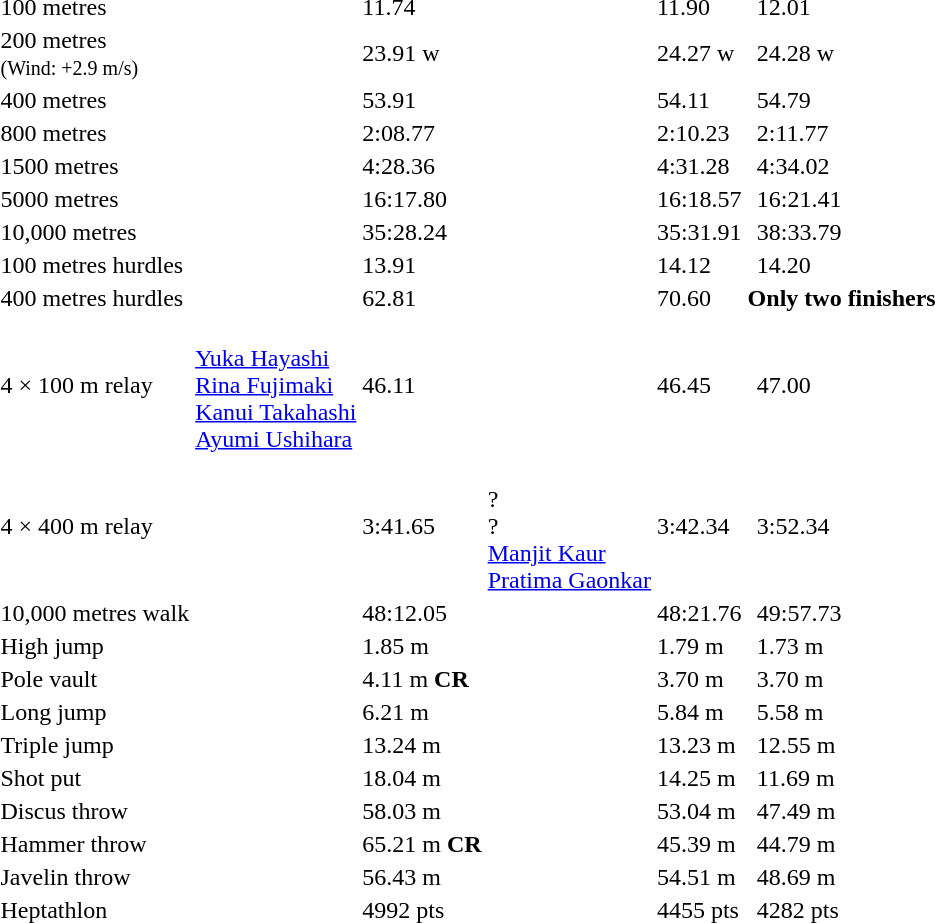<table>
<tr>
<td>100 metres</td>
<td></td>
<td>11.74</td>
<td></td>
<td>11.90</td>
<td></td>
<td>12.01</td>
</tr>
<tr>
<td>200 metres<br><small>(Wind: +2.9 m/s)</small></td>
<td></td>
<td>23.91 w</td>
<td></td>
<td>24.27 w</td>
<td></td>
<td>24.28 w</td>
</tr>
<tr>
<td>400 metres</td>
<td></td>
<td>53.91</td>
<td></td>
<td>54.11</td>
<td></td>
<td>54.79</td>
</tr>
<tr>
<td>800 metres</td>
<td></td>
<td>2:08.77</td>
<td></td>
<td>2:10.23</td>
<td></td>
<td>2:11.77</td>
</tr>
<tr>
<td>1500 metres</td>
<td></td>
<td>4:28.36</td>
<td></td>
<td>4:31.28</td>
<td></td>
<td>4:34.02</td>
</tr>
<tr>
<td>5000 metres</td>
<td></td>
<td>16:17.80</td>
<td></td>
<td>16:18.57</td>
<td></td>
<td>16:21.41</td>
</tr>
<tr>
<td>10,000 metres</td>
<td></td>
<td>35:28.24</td>
<td></td>
<td>35:31.91</td>
<td></td>
<td>38:33.79</td>
</tr>
<tr>
<td>100 metres hurdles</td>
<td></td>
<td>13.91</td>
<td></td>
<td>14.12</td>
<td></td>
<td>14.20</td>
</tr>
<tr>
<td>400 metres hurdles</td>
<td></td>
<td>62.81</td>
<td></td>
<td>70.60</td>
<th colspan=2>Only two finishers</th>
</tr>
<tr>
<td>4 × 100 m relay</td>
<td><br><a href='#'>Yuka Hayashi</a><br><a href='#'>Rina Fujimaki</a><br><a href='#'>Kanui Takahashi</a><br><a href='#'>Ayumi Ushihara</a></td>
<td>46.11</td>
<td></td>
<td>46.45</td>
<td></td>
<td>47.00</td>
</tr>
<tr>
<td>4 × 400 m relay</td>
<td></td>
<td>3:41.65</td>
<td><br>?<br>?<br><a href='#'>Manjit Kaur</a><br><a href='#'>Pratima Gaonkar</a></td>
<td>3:42.34</td>
<td></td>
<td>3:52.34</td>
</tr>
<tr>
<td>10,000 metres walk</td>
<td></td>
<td>48:12.05</td>
<td></td>
<td>48:21.76</td>
<td></td>
<td>49:57.73</td>
</tr>
<tr>
<td>High jump</td>
<td></td>
<td>1.85 m</td>
<td></td>
<td>1.79 m</td>
<td></td>
<td>1.73 m</td>
</tr>
<tr>
<td>Pole vault</td>
<td></td>
<td>4.11 m <strong>CR</strong></td>
<td></td>
<td>3.70 m</td>
<td></td>
<td>3.70 m</td>
</tr>
<tr>
<td>Long jump</td>
<td></td>
<td>6.21 m</td>
<td></td>
<td>5.84 m</td>
<td></td>
<td>5.58 m</td>
</tr>
<tr>
<td>Triple jump</td>
<td></td>
<td>13.24 m</td>
<td></td>
<td>13.23 m</td>
<td></td>
<td>12.55 m</td>
</tr>
<tr>
<td>Shot put</td>
<td></td>
<td>18.04 m</td>
<td></td>
<td>14.25 m</td>
<td></td>
<td>11.69 m</td>
</tr>
<tr>
<td>Discus throw</td>
<td></td>
<td>58.03 m</td>
<td></td>
<td>53.04 m</td>
<td></td>
<td>47.49 m</td>
</tr>
<tr>
<td>Hammer throw</td>
<td></td>
<td>65.21 m <strong>CR</strong></td>
<td></td>
<td>45.39 m</td>
<td></td>
<td>44.79 m</td>
</tr>
<tr>
<td>Javelin throw</td>
<td></td>
<td>56.43 m</td>
<td></td>
<td>54.51 m</td>
<td></td>
<td>48.69 m</td>
</tr>
<tr>
<td>Heptathlon</td>
<td></td>
<td>4992 pts</td>
<td></td>
<td>4455 pts</td>
<td></td>
<td>4282 pts</td>
</tr>
</table>
